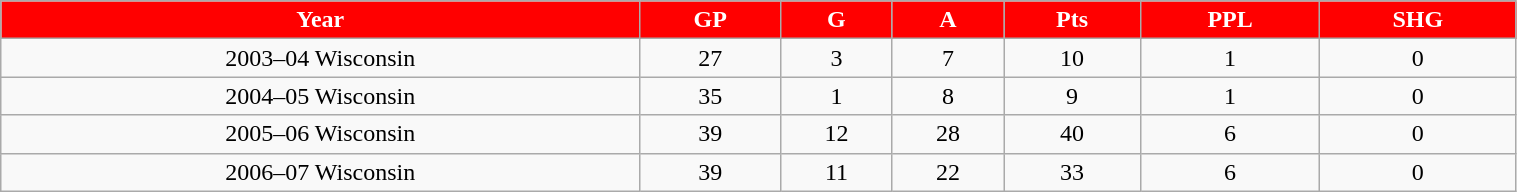<table class="wikitable" width="80%">
<tr align="center"  style=" background:red;color:#FFFFFF;">
<td><strong>Year</strong></td>
<td><strong>GP</strong></td>
<td><strong>G</strong></td>
<td><strong>A</strong></td>
<td><strong>Pts</strong></td>
<td><strong>PPL</strong></td>
<td><strong>SHG</strong></td>
</tr>
<tr align="center" bgcolor="">
<td>2003–04 Wisconsin</td>
<td>27</td>
<td>3</td>
<td>7</td>
<td>10</td>
<td>1</td>
<td>0</td>
</tr>
<tr align="center" bgcolor="">
<td>2004–05 Wisconsin</td>
<td>35</td>
<td>1</td>
<td>8</td>
<td>9</td>
<td>1</td>
<td>0</td>
</tr>
<tr align="center" bgcolor="">
<td>2005–06 Wisconsin</td>
<td>39</td>
<td>12</td>
<td>28</td>
<td>40</td>
<td>6</td>
<td>0</td>
</tr>
<tr align="center" bgcolor="">
<td>2006–07 Wisconsin</td>
<td>39</td>
<td>11</td>
<td>22</td>
<td>33</td>
<td>6</td>
<td>0</td>
</tr>
</table>
